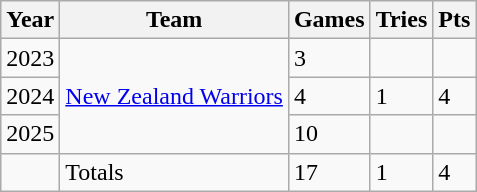<table class="wikitable">
<tr>
<th>Year</th>
<th>Team</th>
<th>Games</th>
<th>Tries</th>
<th>Pts</th>
</tr>
<tr>
<td>2023</td>
<td rowspan="3"> <a href='#'>New Zealand Warriors</a></td>
<td>3</td>
<td></td>
<td></td>
</tr>
<tr>
<td>2024</td>
<td>4</td>
<td>1</td>
<td>4</td>
</tr>
<tr>
<td>2025</td>
<td>10</td>
<td></td>
<td></td>
</tr>
<tr>
<td></td>
<td>Totals</td>
<td>17</td>
<td>1</td>
<td>4</td>
</tr>
</table>
